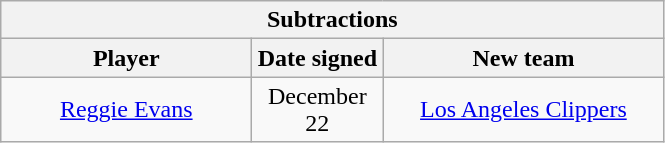<table class="wikitable" style="text-align:center">
<tr>
<th colspan=3>Subtractions</th>
</tr>
<tr>
<th style="width:160px">Player</th>
<th style="width:80px">Date signed</th>
<th style="width:180px">New team</th>
</tr>
<tr>
<td><a href='#'>Reggie Evans</a></td>
<td>December 22</td>
<td><a href='#'>Los Angeles Clippers</a></td>
</tr>
</table>
